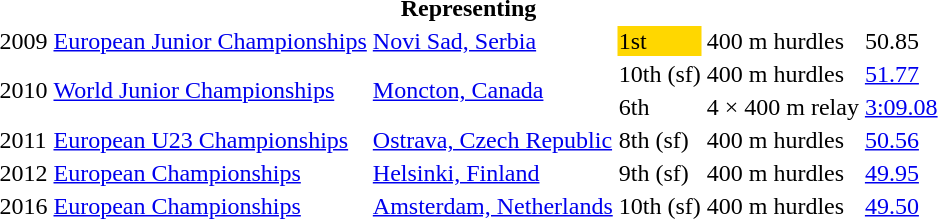<table>
<tr>
<th colspan="6">Representing </th>
</tr>
<tr>
<td>2009</td>
<td><a href='#'>European Junior Championships</a></td>
<td><a href='#'>Novi Sad, Serbia</a></td>
<td bgcolor=gold>1st</td>
<td>400 m hurdles</td>
<td>50.85</td>
</tr>
<tr>
<td rowspan=2>2010</td>
<td rowspan=2><a href='#'>World Junior Championships</a></td>
<td rowspan=2><a href='#'>Moncton, Canada</a></td>
<td>10th (sf)</td>
<td>400 m hurdles</td>
<td><a href='#'>51.77</a></td>
</tr>
<tr>
<td>6th</td>
<td>4 × 400 m relay</td>
<td><a href='#'>3:09.08</a></td>
</tr>
<tr>
<td>2011</td>
<td><a href='#'>European U23 Championships</a></td>
<td><a href='#'>Ostrava, Czech Republic</a></td>
<td>8th (sf)</td>
<td>400 m hurdles</td>
<td><a href='#'>50.56</a></td>
</tr>
<tr>
<td>2012</td>
<td><a href='#'>European Championships</a></td>
<td><a href='#'>Helsinki, Finland</a></td>
<td>9th (sf)</td>
<td>400 m hurdles</td>
<td><a href='#'>49.95</a></td>
</tr>
<tr>
<td>2016</td>
<td><a href='#'>European Championships</a></td>
<td><a href='#'>Amsterdam, Netherlands</a></td>
<td>10th (sf)</td>
<td>400 m hurdles</td>
<td><a href='#'>49.50</a></td>
</tr>
</table>
